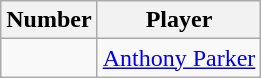<table class="wikitable sortable">
<tr>
<th>Number</th>
<th>Player</th>
</tr>
<tr>
<td></td>
<td> <a href='#'>Anthony Parker</a></td>
</tr>
</table>
